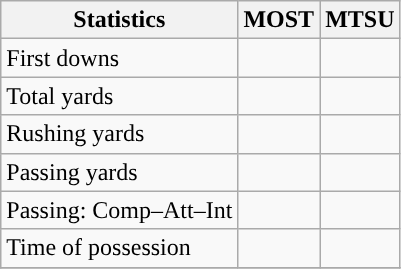<table class="wikitable" style="float: left;">
<tr>
<th>Statistics</th>
<th>MOST</th>
<th>MTSU</th>
</tr>
<tr>
<td>First downs</td>
<td></td>
<td></td>
</tr>
<tr>
<td>Total yards</td>
<td></td>
<td></td>
</tr>
<tr>
<td>Rushing yards</td>
<td></td>
<td></td>
</tr>
<tr>
<td>Passing yards</td>
<td></td>
<td></td>
</tr>
<tr>
<td>Passing: Comp–Att–Int</td>
<td></td>
<td></td>
</tr>
<tr>
<td>Time of possession</td>
<td></td>
<td></td>
</tr>
<tr>
</tr>
</table>
